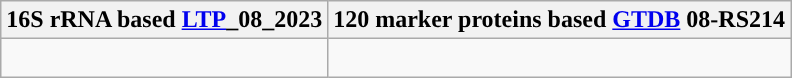<table class="wikitable">
<tr>
<th colspan=1>16S rRNA based <a href='#'>LTP</a>_08_2023</th>
<th colspan=1>120 marker proteins based <a href='#'>GTDB</a> 08-RS214</th>
</tr>
<tr>
<td style="vertical-align:top"><br></td>
<td><br></td>
</tr>
</table>
